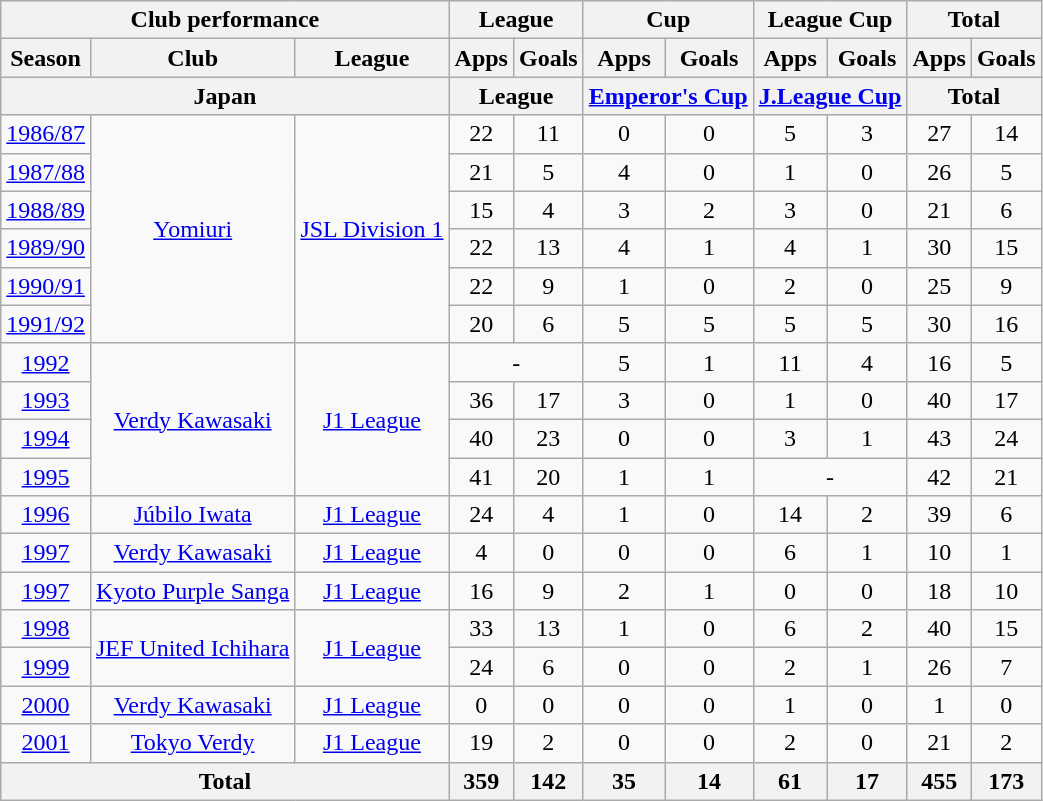<table class="wikitable" style="text-align:center;">
<tr>
<th colspan=3>Club performance</th>
<th colspan=2>League</th>
<th colspan=2>Cup</th>
<th colspan=2>League Cup</th>
<th colspan=2>Total</th>
</tr>
<tr>
<th>Season</th>
<th>Club</th>
<th>League</th>
<th>Apps</th>
<th>Goals</th>
<th>Apps</th>
<th>Goals</th>
<th>Apps</th>
<th>Goals</th>
<th>Apps</th>
<th>Goals</th>
</tr>
<tr>
<th colspan=3>Japan</th>
<th colspan=2>League</th>
<th colspan=2><a href='#'>Emperor's Cup</a></th>
<th colspan=2><a href='#'>J.League Cup</a></th>
<th colspan=2>Total</th>
</tr>
<tr>
<td><a href='#'>1986/87</a></td>
<td rowspan="6"><a href='#'>Yomiuri</a></td>
<td rowspan="6"><a href='#'>JSL Division 1</a></td>
<td>22</td>
<td>11</td>
<td>0</td>
<td>0</td>
<td>5</td>
<td>3</td>
<td>27</td>
<td>14</td>
</tr>
<tr>
<td><a href='#'>1987/88</a></td>
<td>21</td>
<td>5</td>
<td>4</td>
<td>0</td>
<td>1</td>
<td>0</td>
<td>26</td>
<td>5</td>
</tr>
<tr>
<td><a href='#'>1988/89</a></td>
<td>15</td>
<td>4</td>
<td>3</td>
<td>2</td>
<td>3</td>
<td>0</td>
<td>21</td>
<td>6</td>
</tr>
<tr>
<td><a href='#'>1989/90</a></td>
<td>22</td>
<td>13</td>
<td>4</td>
<td>1</td>
<td>4</td>
<td>1</td>
<td>30</td>
<td>15</td>
</tr>
<tr>
<td><a href='#'>1990/91</a></td>
<td>22</td>
<td>9</td>
<td>1</td>
<td>0</td>
<td>2</td>
<td>0</td>
<td>25</td>
<td>9</td>
</tr>
<tr>
<td><a href='#'>1991/92</a></td>
<td>20</td>
<td>6</td>
<td>5</td>
<td>5</td>
<td>5</td>
<td>5</td>
<td>30</td>
<td>16</td>
</tr>
<tr>
<td><a href='#'>1992</a></td>
<td rowspan="4"><a href='#'>Verdy Kawasaki</a></td>
<td rowspan="4"><a href='#'>J1 League</a></td>
<td colspan="2">-</td>
<td>5</td>
<td>1</td>
<td>11</td>
<td>4</td>
<td>16</td>
<td>5</td>
</tr>
<tr>
<td><a href='#'>1993</a></td>
<td>36</td>
<td>17</td>
<td>3</td>
<td>0</td>
<td>1</td>
<td>0</td>
<td>40</td>
<td>17</td>
</tr>
<tr>
<td><a href='#'>1994</a></td>
<td>40</td>
<td>23</td>
<td>0</td>
<td>0</td>
<td>3</td>
<td>1</td>
<td>43</td>
<td>24</td>
</tr>
<tr>
<td><a href='#'>1995</a></td>
<td>41</td>
<td>20</td>
<td>1</td>
<td>1</td>
<td colspan="2">-</td>
<td>42</td>
<td>21</td>
</tr>
<tr>
<td><a href='#'>1996</a></td>
<td><a href='#'>Júbilo Iwata</a></td>
<td><a href='#'>J1 League</a></td>
<td>24</td>
<td>4</td>
<td>1</td>
<td>0</td>
<td>14</td>
<td>2</td>
<td>39</td>
<td>6</td>
</tr>
<tr>
<td><a href='#'>1997</a></td>
<td><a href='#'>Verdy Kawasaki</a></td>
<td><a href='#'>J1 League</a></td>
<td>4</td>
<td>0</td>
<td>0</td>
<td>0</td>
<td>6</td>
<td>1</td>
<td>10</td>
<td>1</td>
</tr>
<tr>
<td><a href='#'>1997</a></td>
<td><a href='#'>Kyoto Purple Sanga</a></td>
<td><a href='#'>J1 League</a></td>
<td>16</td>
<td>9</td>
<td>2</td>
<td>1</td>
<td>0</td>
<td>0</td>
<td>18</td>
<td>10</td>
</tr>
<tr>
<td><a href='#'>1998</a></td>
<td rowspan="2"><a href='#'>JEF United Ichihara</a></td>
<td rowspan="2"><a href='#'>J1 League</a></td>
<td>33</td>
<td>13</td>
<td>1</td>
<td>0</td>
<td>6</td>
<td>2</td>
<td>40</td>
<td>15</td>
</tr>
<tr>
<td><a href='#'>1999</a></td>
<td>24</td>
<td>6</td>
<td>0</td>
<td>0</td>
<td>2</td>
<td>1</td>
<td>26</td>
<td>7</td>
</tr>
<tr>
<td><a href='#'>2000</a></td>
<td><a href='#'>Verdy Kawasaki</a></td>
<td><a href='#'>J1 League</a></td>
<td>0</td>
<td>0</td>
<td>0</td>
<td>0</td>
<td>1</td>
<td>0</td>
<td>1</td>
<td>0</td>
</tr>
<tr>
<td><a href='#'>2001</a></td>
<td><a href='#'>Tokyo Verdy</a></td>
<td><a href='#'>J1 League</a></td>
<td>19</td>
<td>2</td>
<td>0</td>
<td>0</td>
<td>2</td>
<td>0</td>
<td>21</td>
<td>2</td>
</tr>
<tr>
<th colspan=3>Total</th>
<th>359</th>
<th>142</th>
<th>35</th>
<th>14</th>
<th>61</th>
<th>17</th>
<th>455</th>
<th>173</th>
</tr>
</table>
